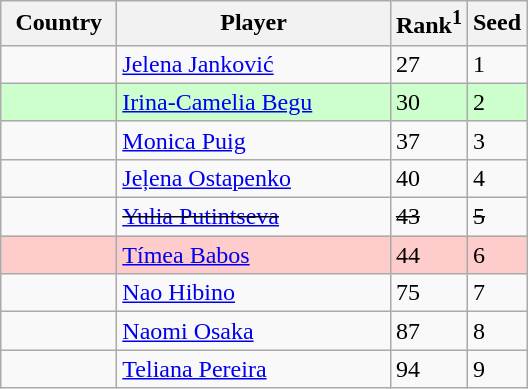<table class="sortable wikitable">
<tr>
<th width="70">Country</th>
<th width="175">Player</th>
<th>Rank<sup>1</sup></th>
<th>Seed</th>
</tr>
<tr>
<td></td>
<td><a href='#'>Jelena Janković</a></td>
<td>27</td>
<td>1</td>
</tr>
<tr style="background:#cfc;">
<td></td>
<td><a href='#'>Irina-Camelia Begu</a></td>
<td>30</td>
<td>2</td>
</tr>
<tr>
<td></td>
<td><a href='#'>Monica Puig</a></td>
<td>37</td>
<td>3</td>
</tr>
<tr>
<td></td>
<td><a href='#'>Jeļena Ostapenko</a></td>
<td>40</td>
<td>4</td>
</tr>
<tr>
<td><s></s></td>
<td><s><a href='#'>Yulia Putintseva</a></s></td>
<td><s>43</s></td>
<td><s>5</s></td>
</tr>
<tr style="background:#fcc;">
<td></td>
<td><a href='#'>Tímea Babos</a></td>
<td>44</td>
<td>6</td>
</tr>
<tr>
<td></td>
<td><a href='#'>Nao Hibino</a></td>
<td>75</td>
<td>7</td>
</tr>
<tr>
<td></td>
<td><a href='#'>Naomi Osaka</a></td>
<td>87</td>
<td>8</td>
</tr>
<tr>
<td></td>
<td><a href='#'>Teliana Pereira</a></td>
<td>94</td>
<td>9</td>
</tr>
</table>
